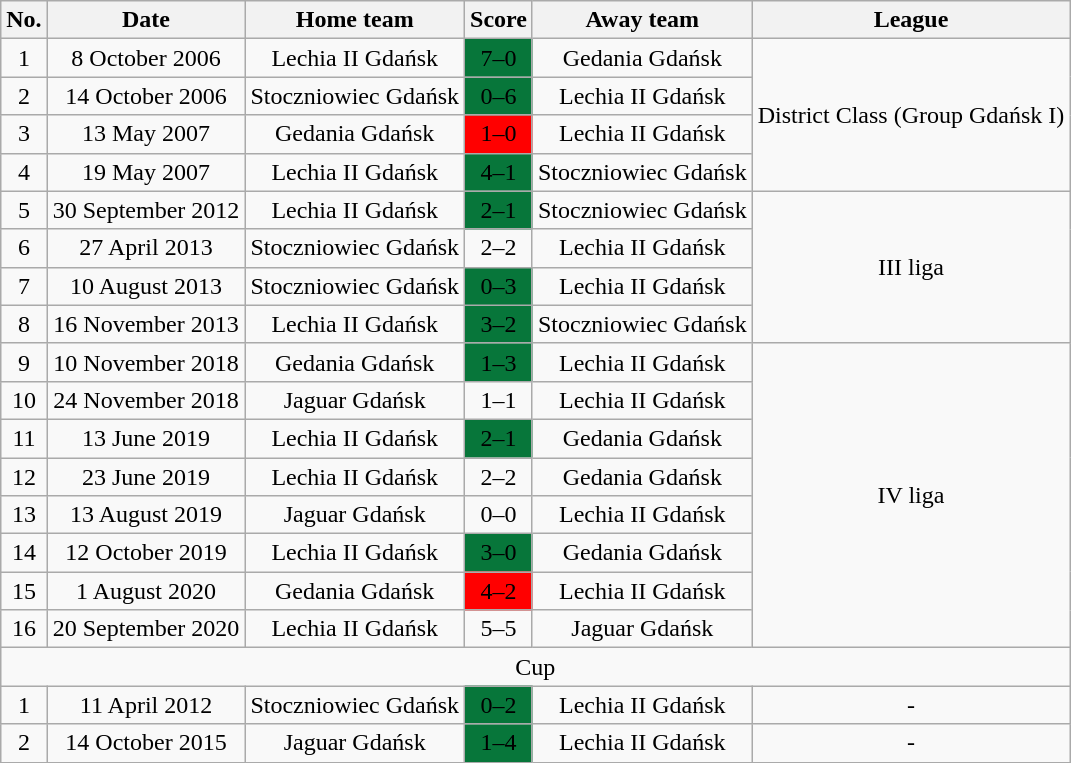<table class="wikitable" style="text-align: center">
<tr>
<th>No.</th>
<th>Date</th>
<th>Home team</th>
<th>Score</th>
<th>Away team</th>
<th>League</th>
</tr>
<tr>
<td>1</td>
<td>8 October 2006</td>
<td>Lechia II Gdańsk</td>
<td bgcolor=#07763a><span>7–0</span></td>
<td>Gedania Gdańsk</td>
<td rowspan=4>District Class (Group Gdańsk I)</td>
</tr>
<tr>
<td>2</td>
<td>14 October 2006</td>
<td>Stoczniowiec Gdańsk</td>
<td bgcolor=#07763a><span>0–6</span></td>
<td>Lechia II Gdańsk</td>
</tr>
<tr>
<td>3</td>
<td>13 May 2007</td>
<td>Gedania Gdańsk</td>
<td bgcolor=red><span>1–0</span></td>
<td>Lechia II Gdańsk</td>
</tr>
<tr>
<td>4</td>
<td>19 May 2007</td>
<td>Lechia II Gdańsk</td>
<td bgcolor=#07763a><span>4–1</span></td>
<td>Stoczniowiec Gdańsk</td>
</tr>
<tr>
<td>5</td>
<td>30 September 2012</td>
<td>Lechia II Gdańsk</td>
<td bgcolor=#07763a><span>2–1</span></td>
<td>Stoczniowiec Gdańsk</td>
<td rowspan=4>III liga</td>
</tr>
<tr>
<td>6</td>
<td>27 April 2013</td>
<td>Stoczniowiec Gdańsk</td>
<td>2–2</td>
<td>Lechia II Gdańsk</td>
</tr>
<tr>
<td>7</td>
<td>10 August 2013</td>
<td>Stoczniowiec Gdańsk</td>
<td bgcolor=#07763a><span>0–3</span></td>
<td>Lechia II Gdańsk</td>
</tr>
<tr>
<td>8</td>
<td>16 November 2013</td>
<td>Lechia II Gdańsk</td>
<td bgcolor=#07763a><span>3–2</span></td>
<td>Stoczniowiec Gdańsk</td>
</tr>
<tr>
<td>9</td>
<td>10 November 2018</td>
<td>Gedania Gdańsk</td>
<td bgcolor=#07763a><span>1–3</span></td>
<td>Lechia II Gdańsk</td>
<td rowspan=8>IV liga</td>
</tr>
<tr>
<td>10</td>
<td>24 November 2018</td>
<td>Jaguar Gdańsk</td>
<td>1–1</td>
<td>Lechia II Gdańsk</td>
</tr>
<tr>
<td>11</td>
<td>13 June 2019</td>
<td>Lechia II Gdańsk</td>
<td bgcolor=#07763a><span>2–1</span></td>
<td>Gedania Gdańsk</td>
</tr>
<tr>
<td>12</td>
<td>23 June 2019</td>
<td>Lechia II Gdańsk</td>
<td>2–2</td>
<td>Gedania Gdańsk</td>
</tr>
<tr>
<td>13</td>
<td>13 August 2019</td>
<td>Jaguar Gdańsk</td>
<td>0–0</td>
<td>Lechia II Gdańsk</td>
</tr>
<tr>
<td>14</td>
<td>12 October 2019</td>
<td>Lechia II Gdańsk</td>
<td bgcolor=#07763a><span>3–0</span></td>
<td>Gedania Gdańsk</td>
</tr>
<tr>
<td>15</td>
<td>1 August 2020</td>
<td>Gedania Gdańsk</td>
<td bgcolor=red><span>4–2</span></td>
<td>Lechia II Gdańsk</td>
</tr>
<tr>
<td>16</td>
<td>20 September 2020</td>
<td>Lechia II Gdańsk</td>
<td>5–5</td>
<td>Jaguar Gdańsk</td>
</tr>
<tr>
<td colspan=6>Cup</td>
</tr>
<tr>
<td>1</td>
<td>11 April 2012</td>
<td>Stoczniowiec Gdańsk</td>
<td bgcolor=#07763a><span>0–2</span></td>
<td>Lechia II Gdańsk</td>
<td>-</td>
</tr>
<tr>
<td>2</td>
<td>14 October 2015</td>
<td>Jaguar Gdańsk</td>
<td bgcolor=#07763a><span>1–4</span></td>
<td>Lechia II Gdańsk</td>
<td>-</td>
</tr>
</table>
